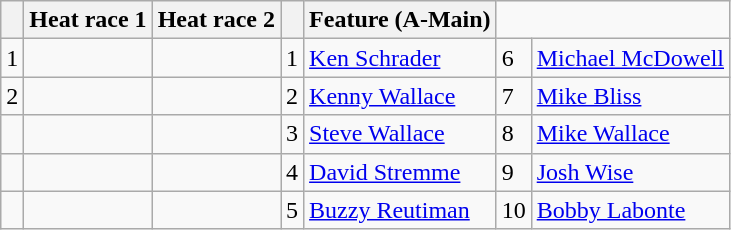<table class="wikitable">
<tr>
<th></th>
<th>Heat race 1</th>
<th>Heat race 2</th>
<th></th>
<th>Feature (A-Main)</th>
</tr>
<tr>
<td>1</td>
<td></td>
<td></td>
<td>1</td>
<td><a href='#'>Ken Schrader</a></td>
<td>6</td>
<td><a href='#'>Michael McDowell</a></td>
</tr>
<tr>
<td>2</td>
<td></td>
<td></td>
<td>2</td>
<td><a href='#'>Kenny Wallace</a></td>
<td>7</td>
<td><a href='#'>Mike Bliss</a></td>
</tr>
<tr>
<td></td>
<td></td>
<td></td>
<td>3</td>
<td><a href='#'>Steve Wallace</a></td>
<td>8</td>
<td><a href='#'>Mike Wallace</a></td>
</tr>
<tr>
<td></td>
<td></td>
<td></td>
<td>4</td>
<td><a href='#'>David Stremme</a></td>
<td>9</td>
<td><a href='#'>Josh Wise</a></td>
</tr>
<tr>
<td></td>
<td></td>
<td></td>
<td>5</td>
<td><a href='#'>Buzzy Reutiman</a></td>
<td>10</td>
<td><a href='#'>Bobby Labonte</a></td>
</tr>
</table>
